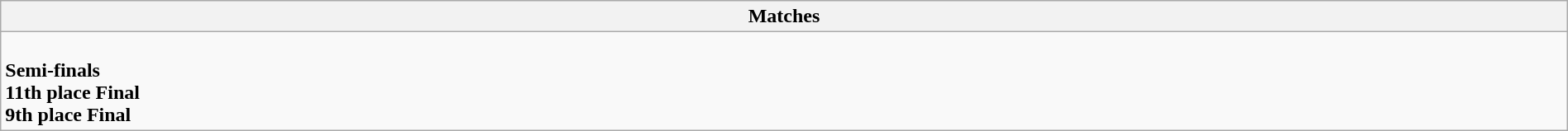<table class="wikitable collapsible collapsed" style="width:100%;">
<tr>
<th>Matches</th>
</tr>
<tr>
<td><br><strong>Semi-finals</strong>

<br><strong>11th place Final</strong>
<br><strong>9th place Final</strong>
</td>
</tr>
</table>
